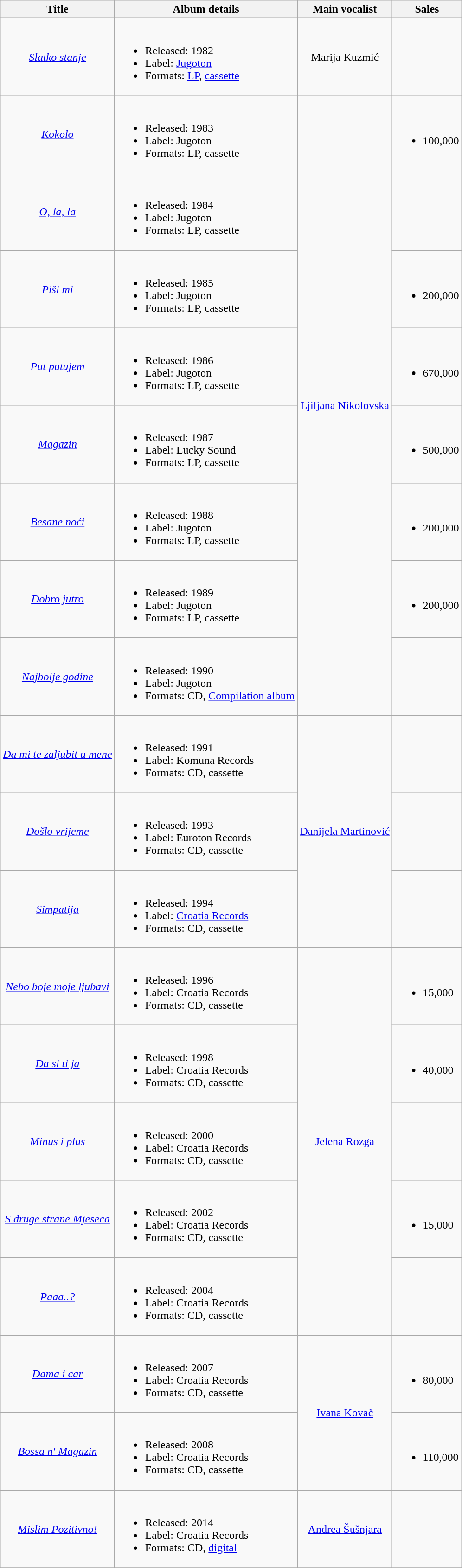<table class="wikitable" style=text-align:center;>
<tr>
<th scope="col">Title</th>
<th scope="col">Album details</th>
<th scope="col">Main vocalist</th>
<th scope="col">Sales</th>
</tr>
<tr>
<td><em><a href='#'>Slatko stanje</a></em></td>
<td align=left><br><ul><li>Released: 1982</li><li>Label: <a href='#'>Jugoton</a></li><li>Formats: <a href='#'>LP</a>, <a href='#'>cassette</a></li></ul></td>
<td>Marija Kuzmić</td>
<td align=left></td>
</tr>
<tr>
<td><em><a href='#'>Kokolo</a></em></td>
<td align=left><br><ul><li>Released: 1983</li><li>Label: Jugoton</li><li>Formats: LP, cassette</li></ul></td>
<td rowspan=8><a href='#'>Ljiljana Nikolovska</a></td>
<td align=left><br><ul><li>100,000</li></ul></td>
</tr>
<tr>
<td><em><a href='#'>O, la, la</a></em></td>
<td align=left><br><ul><li>Released: 1984</li><li>Label: Jugoton</li><li>Formats: LP, cassette</li></ul></td>
<td align=left></td>
</tr>
<tr>
<td><em><a href='#'>Piši mi</a></em></td>
<td align=left><br><ul><li>Released: 1985</li><li>Label: Jugoton</li><li>Formats: LP, cassette</li></ul></td>
<td align=left><br><ul><li>200,000</li></ul></td>
</tr>
<tr>
<td><em><a href='#'>Put putujem</a></em></td>
<td align=left><br><ul><li>Released: 1986</li><li>Label: Jugoton</li><li>Formats: LP, cassette</li></ul></td>
<td align=left><br><ul><li>670,000</li></ul></td>
</tr>
<tr>
<td><em><a href='#'>Magazin</a></em></td>
<td align=left><br><ul><li>Released: 1987</li><li>Label: Lucky Sound</li><li>Formats: LP, cassette</li></ul></td>
<td align=left><br><ul><li>500,000</li></ul></td>
</tr>
<tr>
<td><em><a href='#'>Besane noći</a></em></td>
<td align=left><br><ul><li>Released: 1988</li><li>Label: Jugoton</li><li>Formats: LP, cassette</li></ul></td>
<td align=left><br><ul><li>200,000</li></ul></td>
</tr>
<tr>
<td><em><a href='#'>Dobro jutro</a></em></td>
<td align=left><br><ul><li>Released: 1989</li><li>Label: Jugoton</li><li>Formats: LP, cassette</li></ul></td>
<td align=left><br><ul><li>200,000</li></ul></td>
</tr>
<tr>
<td><em><a href='#'>Najbolje godine</a></em></td>
<td align=left><br><ul><li>Released: 1990</li><li>Label: Jugoton</li><li>Formats: CD, <a href='#'>Compilation album</a></li></ul></td>
<td align=left></td>
</tr>
<tr>
<td><em><a href='#'>Da mi te zaljubit u mene</a></em></td>
<td align=left><br><ul><li>Released: 1991</li><li>Label: Komuna Records</li><li>Formats: CD, cassette</li></ul></td>
<td rowspan=3><a href='#'>Danijela Martinović</a></td>
<td align=left></td>
</tr>
<tr>
<td><em><a href='#'>Došlo vrijeme</a></em></td>
<td align=left><br><ul><li>Released: 1993</li><li>Label: Euroton Records</li><li>Formats: CD, cassette</li></ul></td>
<td align=left></td>
</tr>
<tr>
<td><em><a href='#'>Simpatija</a></em></td>
<td align=left><br><ul><li>Released: 1994</li><li>Label: <a href='#'>Croatia Records</a></li><li>Formats: CD, cassette</li></ul></td>
<td align=left></td>
</tr>
<tr>
<td><em><a href='#'>Nebo boje moje ljubavi</a></em></td>
<td align=left><br><ul><li>Released: 1996</li><li>Label: Croatia Records</li><li>Formats: CD, cassette</li></ul></td>
<td rowspan=5><a href='#'>Jelena Rozga</a></td>
<td align=left><br><ul><li>15,000</li></ul></td>
</tr>
<tr>
<td><em><a href='#'>Da si ti ja</a></em></td>
<td align=left><br><ul><li>Released: 1998</li><li>Label: Croatia Records</li><li>Formats: CD, cassette</li></ul></td>
<td align=left><br><ul><li>40,000</li></ul></td>
</tr>
<tr>
<td><em><a href='#'>Minus i plus</a></em></td>
<td align=left><br><ul><li>Released: 2000</li><li>Label: Croatia Records</li><li>Formats: CD, cassette</li></ul></td>
<td align=left></td>
</tr>
<tr>
<td><em><a href='#'>S druge strane Mjeseca</a></em></td>
<td align=left><br><ul><li>Released: 2002</li><li>Label: Croatia Records</li><li>Formats: CD, cassette</li></ul></td>
<td align=left><br><ul><li>15,000</li></ul></td>
</tr>
<tr>
<td><em><a href='#'>Paaa..?</a></em></td>
<td align=left><br><ul><li>Released: 2004</li><li>Label: Croatia Records</li><li>Formats: CD, cassette</li></ul></td>
<td align=left></td>
</tr>
<tr>
<td><em><a href='#'>Dama i car</a></em></td>
<td align=left><br><ul><li>Released: 2007</li><li>Label: Croatia Records</li><li>Formats: CD, cassette</li></ul></td>
<td rowspan=2><a href='#'>Ivana Kovač</a></td>
<td align=left><br><ul><li>80,000</li></ul></td>
</tr>
<tr>
<td><em><a href='#'>Bossa n' Magazin</a></em></td>
<td align=left><br><ul><li>Released: 2008</li><li>Label: Croatia Records</li><li>Formats: CD, cassette</li></ul></td>
<td align=left><br><ul><li>110,000</li></ul></td>
</tr>
<tr>
<td><em><a href='#'>Mislim Pozitivno!</a></em></td>
<td align=left><br><ul><li>Released: 2014</li><li>Label: Croatia Records</li><li>Formats: CD, <a href='#'>digital</a></li></ul></td>
<td><a href='#'>Andrea Šušnjara</a></td>
<td align=left></td>
</tr>
<tr>
</tr>
</table>
